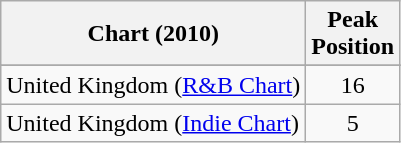<table class="wikitable sortable">
<tr>
<th>Chart (2010)</th>
<th align="center">Peak<br>Position</th>
</tr>
<tr>
</tr>
<tr>
<td align="left">United Kingdom (<a href='#'>R&B Chart</a>)</td>
<td align="center">16</td>
</tr>
<tr>
<td align="left">United Kingdom (<a href='#'>Indie Chart</a>)</td>
<td align="center">5</td>
</tr>
</table>
